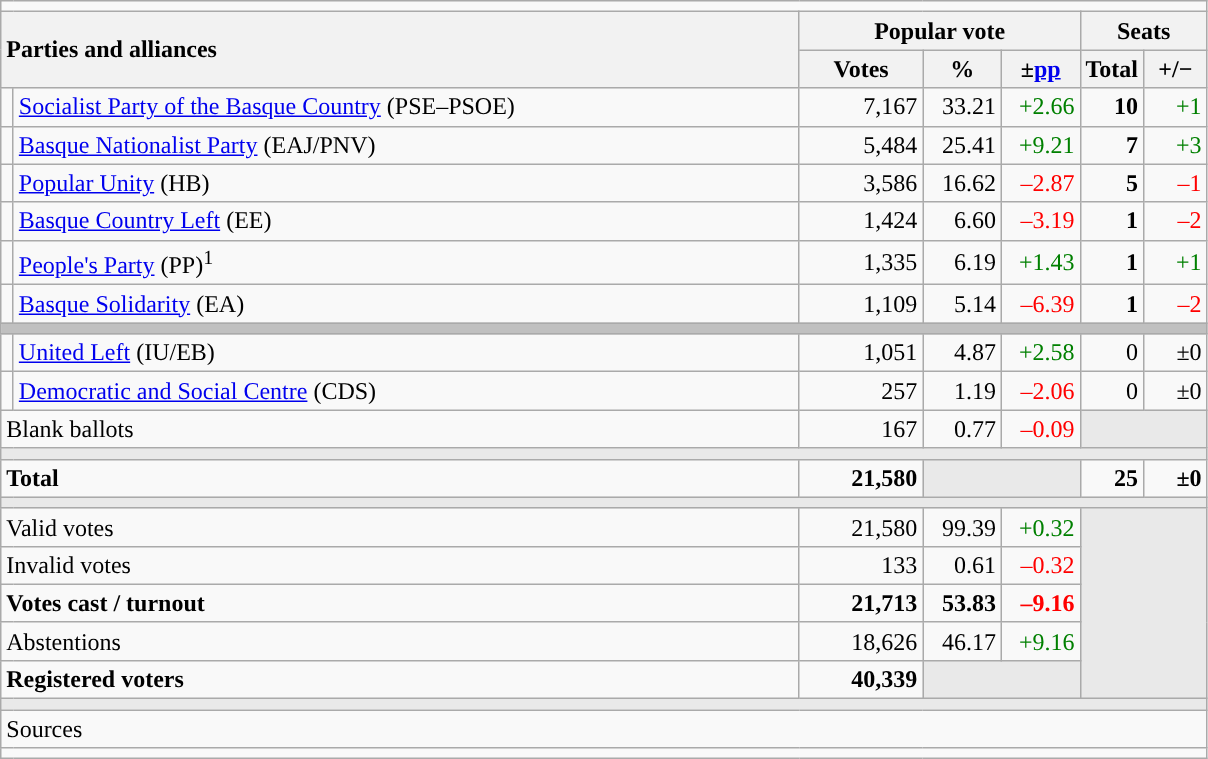<table class="wikitable" style="text-align:right;">
<tr>
<td colspan="7"></td>
</tr>
<tr>
<th style="text-align:left;" rowspan="2" colspan="2" width="525">Parties and alliances</th>
<th colspan="3">Popular vote</th>
<th colspan="2">Seats</th>
</tr>
<tr>
<th width="75">Votes</th>
<th width="45">%</th>
<th width="45">±<a href='#'>pp</a></th>
<th width="35">Total</th>
<th width="35">+/−</th>
</tr>
<tr>
<td width="1" style="color:inherit;background:"></td>
<td align="left"><a href='#'>Socialist Party of the Basque Country</a> (PSE–PSOE)</td>
<td>7,167</td>
<td>33.21</td>
<td style="color:green;">+2.66</td>
<td><strong>10</strong></td>
<td style="color:green;">+1</td>
</tr>
<tr>
<td style="color:inherit;background:"></td>
<td align="left"><a href='#'>Basque Nationalist Party</a> (EAJ/PNV)</td>
<td>5,484</td>
<td>25.41</td>
<td style="color:green;">+9.21</td>
<td><strong>7</strong></td>
<td style="color:green;">+3</td>
</tr>
<tr>
<td style="color:inherit;background:"></td>
<td align="left"><a href='#'>Popular Unity</a> (HB)</td>
<td>3,586</td>
<td>16.62</td>
<td style="color:red;">–2.87</td>
<td><strong>5</strong></td>
<td style="color:red;">–1</td>
</tr>
<tr>
<td style="color:inherit;background:"></td>
<td align="left"><a href='#'>Basque Country Left</a> (EE)</td>
<td>1,424</td>
<td>6.60</td>
<td style="color:red;">–3.19</td>
<td><strong>1</strong></td>
<td style="color:red;">–2</td>
</tr>
<tr>
<td style="color:inherit;background:"></td>
<td align="left"><a href='#'>People's Party</a> (PP)<sup>1</sup></td>
<td>1,335</td>
<td>6.19</td>
<td style="color:green;">+1.43</td>
<td><strong>1</strong></td>
<td style="color:green;">+1</td>
</tr>
<tr>
<td style="color:inherit;background:"></td>
<td align="left"><a href='#'>Basque Solidarity</a> (EA)</td>
<td>1,109</td>
<td>5.14</td>
<td style="color:red;">–6.39</td>
<td><strong>1</strong></td>
<td style="color:red;">–2</td>
</tr>
<tr>
<td colspan="7" bgcolor="#C0C0C0"></td>
</tr>
<tr>
<td style="color:inherit;background:"></td>
<td align="left"><a href='#'>United Left</a> (IU/EB)</td>
<td>1,051</td>
<td>4.87</td>
<td style="color:green;">+2.58</td>
<td>0</td>
<td>±0</td>
</tr>
<tr>
<td style="color:inherit;background:"></td>
<td align="left"><a href='#'>Democratic and Social Centre</a> (CDS)</td>
<td>257</td>
<td>1.19</td>
<td style="color:red;">–2.06</td>
<td>0</td>
<td>±0</td>
</tr>
<tr>
<td align="left" colspan="2">Blank ballots</td>
<td>167</td>
<td>0.77</td>
<td style="color:red;">–0.09</td>
<td bgcolor="#E9E9E9" colspan="2"></td>
</tr>
<tr>
<td colspan="7" bgcolor="#E9E9E9"></td>
</tr>
<tr style="font-weight:bold;">
<td align="left" colspan="2">Total</td>
<td>21,580</td>
<td bgcolor="#E9E9E9" colspan="2"></td>
<td>25</td>
<td>±0</td>
</tr>
<tr>
<td colspan="7" bgcolor="#E9E9E9"></td>
</tr>
<tr>
<td align="left" colspan="2">Valid votes</td>
<td>21,580</td>
<td>99.39</td>
<td style="color:green;">+0.32</td>
<td bgcolor="#E9E9E9" colspan="2" rowspan="5"></td>
</tr>
<tr>
<td align="left" colspan="2">Invalid votes</td>
<td>133</td>
<td>0.61</td>
<td style="color:red;">–0.32</td>
</tr>
<tr style="font-weight:bold;">
<td align="left" colspan="2">Votes cast / turnout</td>
<td>21,713</td>
<td>53.83</td>
<td style="color:red;">–9.16</td>
</tr>
<tr>
<td align="left" colspan="2">Abstentions</td>
<td>18,626</td>
<td>46.17</td>
<td style="color:green;">+9.16</td>
</tr>
<tr style="font-weight:bold;">
<td align="left" colspan="2">Registered voters</td>
<td>40,339</td>
<td bgcolor="#E9E9E9" colspan="2"></td>
</tr>
<tr>
<td colspan="7" bgcolor="#E9E9E9"></td>
</tr>
<tr>
<td align="left" colspan="7">Sources</td>
</tr>
<tr>
<td colspan="7" style="text-align:left; max-width:790px;"></td>
</tr>
</table>
